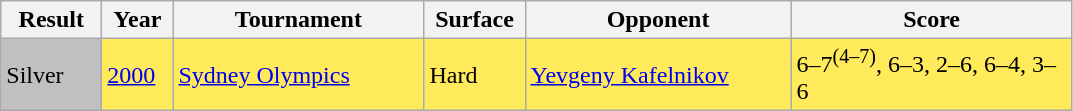<table class="wikitable">
<tr>
<th style="width:60px">Result</th>
<th style="width:40px">Year</th>
<th style="width:160px">Tournament</th>
<th style="width:60px">Surface</th>
<th style="width:170px">Opponent</th>
<th style="width:180px" class="unsortable">Score</th>
</tr>
<tr style="background:#ffea5c;">
<td style="background:silver;">Silver</td>
<td><a href='#'>2000</a></td>
<td><a href='#'>Sydney Olympics</a></td>
<td>Hard</td>
<td> <a href='#'>Yevgeny Kafelnikov</a></td>
<td>6–7<sup>(4–7)</sup>, 6–3, 2–6, 6–4, 3–6</td>
</tr>
</table>
